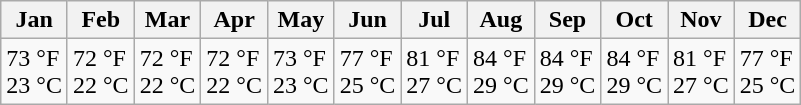<table class="wikitable">
<tr>
<th><strong>Jan</strong></th>
<th><strong>Feb</strong></th>
<th><strong>Mar</strong></th>
<th><strong>Apr</strong></th>
<th><strong>May</strong></th>
<th><strong>Jun</strong></th>
<th><strong>Jul</strong></th>
<th><strong>Aug</strong></th>
<th><strong>Sep</strong></th>
<th><strong>Oct</strong></th>
<th><strong>Nov</strong></th>
<th><strong>Dec</strong></th>
</tr>
<tr>
<td>73 °F<br>23 °C</td>
<td>72 °F<br>22 °C</td>
<td>72 °F<br>22 °C</td>
<td>72 °F<br>22 °C</td>
<td>73 °F<br>23 °C</td>
<td>77 °F<br>25 °C</td>
<td>81 °F<br>27 °C</td>
<td>84 °F<br>29 °C</td>
<td>84 °F<br>29 °C</td>
<td>84 °F<br>29 °C</td>
<td>81 °F<br>27 °C</td>
<td>77 °F<br>25 °C</td>
</tr>
</table>
